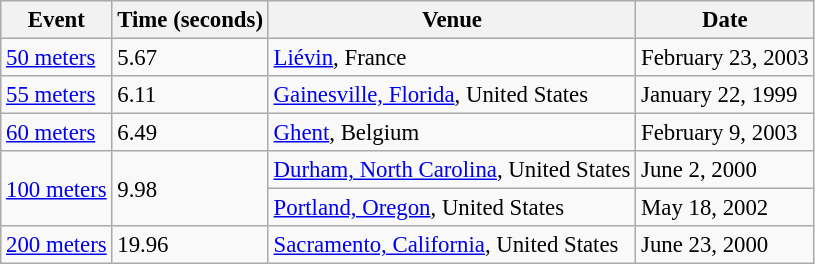<table class="wikitable" style="border-collapse: collapse; font-size: 95%;">
<tr>
<th>Event</th>
<th>Time (seconds)</th>
<th>Venue</th>
<th>Date</th>
</tr>
<tr>
<td><a href='#'>50 meters</a></td>
<td>5.67</td>
<td><a href='#'>Liévin</a>, France</td>
<td>February 23, 2003</td>
</tr>
<tr>
<td><a href='#'>55 meters</a></td>
<td>6.11</td>
<td><a href='#'>Gainesville, Florida</a>, United States</td>
<td>January 22, 1999</td>
</tr>
<tr>
<td><a href='#'>60 meters</a></td>
<td>6.49</td>
<td><a href='#'>Ghent</a>, Belgium</td>
<td>February 9, 2003</td>
</tr>
<tr>
<td rowspan=2><a href='#'>100 meters</a></td>
<td rowspan=2>9.98</td>
<td><a href='#'>Durham, North Carolina</a>, United States</td>
<td>June 2, 2000</td>
</tr>
<tr>
<td><a href='#'>Portland, Oregon</a>, United States</td>
<td>May 18, 2002</td>
</tr>
<tr>
<td><a href='#'>200 meters</a></td>
<td>19.96</td>
<td><a href='#'>Sacramento, California</a>, United States</td>
<td>June 23, 2000</td>
</tr>
</table>
